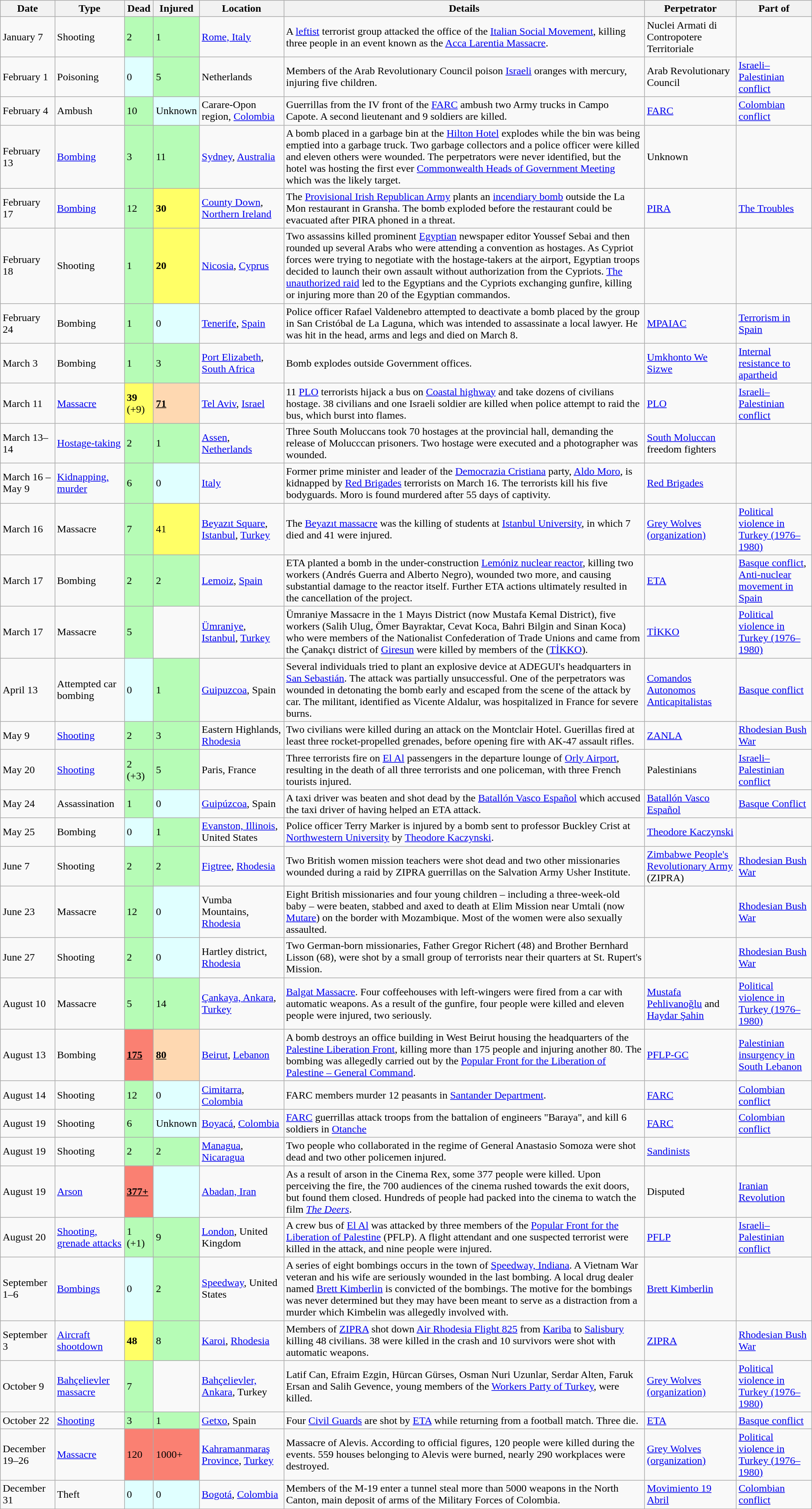<table class="wikitable sortable">
<tr>
<th>Date</th>
<th>Type</th>
<th>Dead</th>
<th>Injured</th>
<th>Location</th>
<th class="unsortable">Details</th>
<th>Perpetrator</th>
<th>Part of<br></th>
</tr>
<tr>
<td>January 7</td>
<td>Shooting</td>
<td style="background:#B6FCB6">2</td>
<td style="background:#B6FCB6">1</td>
<td><a href='#'>Rome, Italy</a></td>
<td>A <a href='#'>leftist</a> terrorist group attacked the office of the <a href='#'>Italian Social Movement</a>, killing three people in an event known as the <a href='#'>Acca Larentia Massacre</a>.</td>
<td>Nuclei Armati di Contropotere Territoriale</td>
<td></td>
</tr>
<tr>
<td>February 1</td>
<td>Poisoning</td>
<td style="background:#E0FFFF">0</td>
<td style="background:#B6FCB6">5</td>
<td>Netherlands</td>
<td>Members of the Arab Revolutionary Council poison <a href='#'>Israeli</a> oranges with mercury, injuring five children.</td>
<td>Arab Revolutionary Council</td>
<td><a href='#'>Israeli–Palestinian conflict</a></td>
</tr>
<tr>
<td>February 4</td>
<td>Ambush</td>
<td style="background:#B6FCB6">10</td>
<td style="background:#E0FFFF">Unknown</td>
<td>Carare-Opon region, <a href='#'>Colombia</a></td>
<td>Guerrillas from the IV front of the <a href='#'>FARC</a> ambush two Army trucks in Campo Capote. A second lieutenant and 9 soldiers are killed.</td>
<td><a href='#'>FARC</a></td>
<td><a href='#'>Colombian conflict</a></td>
</tr>
<tr>
<td>February 13</td>
<td><a href='#'>Bombing</a></td>
<td style="background:#B6FCB6">3</td>
<td style="background:#B6FCB6">11</td>
<td><a href='#'>Sydney</a>, <a href='#'>Australia</a></td>
<td>A bomb placed in a garbage bin at the <a href='#'>Hilton Hotel</a> explodes while the bin was being emptied into a garbage truck. Two garbage collectors and a police officer were killed and eleven others were wounded. The perpetrators were never identified, but the hotel was hosting the first ever <a href='#'>Commonwealth Heads of Government Meeting</a> which was the likely target.</td>
<td>Unknown</td>
<td></td>
</tr>
<tr>
<td>February 17</td>
<td><a href='#'>Bombing</a></td>
<td style="background:#B6FCB6">12</td>
<td style="background:#FFFF66"><strong>30</strong></td>
<td><a href='#'>County Down</a>, <a href='#'>Northern Ireland</a></td>
<td>The <a href='#'>Provisional Irish Republican Army</a> plants an <a href='#'>incendiary bomb</a> outside the La Mon restaurant in Gransha. The bomb exploded before the restaurant could be evacuated after PIRA phoned in a threat.</td>
<td><a href='#'>PIRA</a></td>
<td><a href='#'>The Troubles</a></td>
</tr>
<tr>
<td>February 18</td>
<td>Shooting</td>
<td style="background:#B6FCB6">1</td>
<td style="background:#FFFF66"><strong>20</strong></td>
<td><a href='#'>Nicosia</a>, <a href='#'>Cyprus</a></td>
<td>Two assassins killed prominent <a href='#'>Egyptian</a> newspaper editor Youssef Sebai and then rounded up several Arabs who were attending a convention as hostages. As Cypriot forces were trying to negotiate with the hostage-takers at the airport, Egyptian troops decided to launch their own assault without authorization from the Cypriots. <a href='#'>The unauthorized raid</a> led to the Egyptians and the Cypriots exchanging gunfire, killing or injuring more than 20 of the Egyptian commandos.</td>
<td></td>
<td></td>
</tr>
<tr>
<td>February 24</td>
<td>Bombing</td>
<td style="background:#B6FCB6">1</td>
<td style="background:#E0FFFF">0</td>
<td><a href='#'>Tenerife</a>, <a href='#'>Spain</a></td>
<td>Police officer Rafael Valdenebro attempted to deactivate a bomb placed by the group in San Cristóbal de La Laguna, which was intended to assassinate a local lawyer. He was hit in the head, arms and legs and died on March 8.</td>
<td><a href='#'>MPAIAC</a></td>
<td><a href='#'>Terrorism in Spain</a></td>
</tr>
<tr>
<td>March 3</td>
<td>Bombing</td>
<td style="background:#B6FCB6">1</td>
<td style="background:#B6FCB6">3</td>
<td><a href='#'>Port Elizabeth</a>, <a href='#'>South Africa</a></td>
<td>Bomb explodes outside Government offices.</td>
<td><a href='#'>Umkhonto We Sizwe</a></td>
<td><a href='#'>Internal resistance to apartheid</a></td>
</tr>
<tr>
<td>March 11</td>
<td><a href='#'>Massacre</a></td>
<td style="background:#FFFF66"><strong>39</strong> (+9)</td>
<td style="background:#FED8B1"><u><strong>71</strong></u></td>
<td><a href='#'>Tel Aviv</a>, <a href='#'>Israel</a></td>
<td>11 <a href='#'>PLO</a> terrorists hijack a bus on <a href='#'>Coastal highway</a> and take dozens of civilians hostage. 38 civilians and one Israeli soldier are killed when police attempt to raid the bus, which burst into flames.</td>
<td><a href='#'>PLO</a></td>
<td><a href='#'>Israeli–Palestinian conflict</a></td>
</tr>
<tr>
<td>March 13–14</td>
<td><a href='#'>Hostage-taking</a></td>
<td style="background:#B6FCB6">2</td>
<td style="background:#B6FCB6">1</td>
<td><a href='#'>Assen</a>, <a href='#'>Netherlands</a></td>
<td>Three South Moluccans took 70 hostages at the provincial hall, demanding the release of Molucccan prisoners. Two hostage were executed and a photographer was wounded.</td>
<td><a href='#'>South Moluccan</a> freedom fighters</td>
<td></td>
</tr>
<tr>
<td>March 16 – May 9</td>
<td><a href='#'>Kidnapping, murder</a></td>
<td style="background:#B6FCB6">6</td>
<td style="background:#E0FFFF">0</td>
<td><a href='#'>Italy</a></td>
<td>Former prime minister and leader of the <a href='#'>Democrazia Cristiana</a> party, <a href='#'>Aldo Moro</a>, is kidnapped by <a href='#'>Red Brigades</a> terrorists on March 16. The terrorists kill his five bodyguards. Moro is found murdered after 55 days of captivity.</td>
<td><a href='#'>Red Brigades</a></td>
<td></td>
</tr>
<tr>
<td>March 16</td>
<td>Massacre</td>
<td style="background:#b6fcb6;text-align:left">7</td>
<td style="background:#FFFF66;text-align:left">41</td>
<td><a href='#'>Beyazıt Square</a>, <a href='#'>Istanbul</a>, <a href='#'>Turkey</a></td>
<td>The <a href='#'>Beyazıt massacre</a> was the killing of students at <a href='#'>Istanbul University</a>, in which 7 died and 41 were injured.</td>
<td><a href='#'>Grey Wolves (organization)</a></td>
<td><a href='#'>Political violence in Turkey (1976–1980)</a></td>
</tr>
<tr>
<td>March 17</td>
<td>Bombing</td>
<td style="background:#B6FCB6">2</td>
<td style="background:#B6FCB6">2</td>
<td><a href='#'>Lemoiz</a>, <a href='#'>Spain</a></td>
<td>ETA planted a bomb in the under-construction <a href='#'>Lemóniz nuclear reactor</a>, killing two workers (Andrés Guerra and Alberto Negro), wounded two more, and causing substantial damage to the reactor itself. Further ETA actions ultimately resulted in the cancellation of the project.</td>
<td><a href='#'>ETA</a></td>
<td><a href='#'>Basque conflict</a>, <a href='#'>Anti-nuclear movement in Spain</a></td>
</tr>
<tr>
<td>March 17</td>
<td>Massacre</td>
<td style="background:#b6fcb6;text-align:left">5</td>
<td></td>
<td><a href='#'>Ümraniye</a>, <a href='#'>Istanbul</a>, <a href='#'>Turkey</a></td>
<td>Ümraniye Massacre in the 1 Mayıs District (now Mustafa Kemal District), five workers (Salih Ulug, Ömer Bayraktar, Cevat Koca, Bahri Bilgin and Sinan Koca) who were members of the Nationalist Confederation of Trade Unions and came from the Çanakçı district of <a href='#'>Giresun</a> were killed by members of the (<a href='#'>TİKKO</a>).</td>
<td><a href='#'>TİKKO</a></td>
<td><a href='#'>Political violence in Turkey (1976–1980)</a></td>
</tr>
<tr>
<td>April 13</td>
<td>Attempted car bombing</td>
<td style="background:#E0FFFF">0</td>
<td style="background:#B6FCB6">1</td>
<td><a href='#'>Guipuzcoa</a>, Spain</td>
<td>Several individuals tried to plant an explosive device at ADEGUI's headquarters in <a href='#'>San Sebastián</a>. The attack was partially unsuccessful. One of the perpetrators was wounded in detonating the bomb early and escaped from the scene of the attack by car. The militant, identified as Vicente Aldalur, was hospitalized in France for severe burns.</td>
<td><a href='#'>Comandos Autonomos Anticapitalistas</a></td>
<td><a href='#'>Basque conflict</a></td>
</tr>
<tr>
<td>May 9</td>
<td><a href='#'>Shooting</a></td>
<td style="background:#B6FCB6">2</td>
<td style="background:#B6FCB6">3</td>
<td>Eastern Highlands, <a href='#'>Rhodesia</a></td>
<td>Two civilians were killed during an attack on the Montclair Hotel. Guerillas fired at least three rocket-propelled grenades, before opening fire with AK-47 assault rifles.</td>
<td><a href='#'>ZANLA</a></td>
<td><a href='#'>Rhodesian Bush War</a></td>
</tr>
<tr>
<td>May 20</td>
<td><a href='#'>Shooting</a></td>
<td style="background:#B6FCB6">2 (+3)</td>
<td style="background:#B6FCB6">5</td>
<td>Paris, France</td>
<td>Three terrorists fire on <a href='#'>El Al</a> passengers in the departure lounge of <a href='#'>Orly Airport</a>, resulting in the death of all three terrorists and one policeman, with three French tourists injured.</td>
<td>Palestinians</td>
<td><a href='#'>Israeli–Palestinian conflict</a></td>
</tr>
<tr>
<td>May 24</td>
<td>Assassination</td>
<td style="background:#B6FCB6">1</td>
<td style="background:#E0FFFF">0</td>
<td><a href='#'>Guipúzcoa</a>, Spain</td>
<td>A taxi driver was beaten and shot dead by the <a href='#'>Batallón Vasco Español</a> which accused the taxi driver of having helped an ETA attack.</td>
<td><a href='#'>Batallón Vasco Español</a></td>
<td><a href='#'>Basque Conflict</a></td>
</tr>
<tr>
<td>May 25</td>
<td>Bombing</td>
<td style="background:#E0FFFF">0</td>
<td style="background:#B6FCB6">1</td>
<td><a href='#'>Evanston, Illinois</a>, United States</td>
<td>Police officer Terry Marker is injured by a bomb sent to  professor Buckley Crist at <a href='#'>Northwestern University</a> by <a href='#'>Theodore Kaczynski</a>.</td>
<td><a href='#'>Theodore Kaczynski</a></td>
<td></td>
</tr>
<tr>
<td>June 7</td>
<td>Shooting</td>
<td style="background:#B6FCB6">2</td>
<td style="background:#B6FCB6">2</td>
<td><a href='#'>Figtree</a>, <a href='#'>Rhodesia</a></td>
<td>Two British women mission teachers were shot dead and two other missionaries wounded during a raid by ZIPRA guerrillas on the Salvation Army Usher Institute.</td>
<td><a href='#'>Zimbabwe People's Revolutionary Army</a> (ZIPRA)</td>
<td><a href='#'>Rhodesian Bush War</a></td>
</tr>
<tr>
<td>June 23</td>
<td>Massacre</td>
<td style="background:#B6FCB6">12</td>
<td style="background:#E0FFFF">0</td>
<td>Vumba Mountains, <a href='#'>Rhodesia</a></td>
<td>Eight British missionaries and four young children – including a three-week-old baby – were beaten, stabbed and axed to death at Elim Mission near Umtali (now <a href='#'>Mutare</a>) on the border with Mozambique. Most of the women were also sexually assaulted.</td>
<td></td>
<td><a href='#'>Rhodesian Bush War</a></td>
</tr>
<tr>
<td>June 27</td>
<td>Shooting</td>
<td style="background:#B6FCB6">2</td>
<td style="background:#E0FFFF">0</td>
<td>Hartley district, <a href='#'>Rhodesia</a></td>
<td>Two German-born missionaries, Father Gregor Richert (48) and Brother Bernhard Lisson (68), were shot by a small group of terrorists near their quarters at St. Rupert's Mission.</td>
<td></td>
<td><a href='#'>Rhodesian Bush War</a></td>
</tr>
<tr>
<td>August 10</td>
<td>Massacre</td>
<td style="background:#b6fcb6;text-align:left">5</td>
<td style="background:#b6fcb6;text-align:left">14</td>
<td><a href='#'>Çankaya, Ankara</a>, <a href='#'>Turkey</a></td>
<td><a href='#'>Balgat Massacre</a>. Four coffeehouses with left-wingers were fired from a car with automatic weapons. As a result of the gunfire, four people were killed and eleven people were injured, two seriously.</td>
<td><a href='#'>Mustafa Pehlivanoğlu</a> and <a href='#'>Haydar Şahin</a></td>
<td><a href='#'>Political violence in Turkey (1976–1980)</a></td>
</tr>
<tr>
<td>August 13</td>
<td>Bombing</td>
<td style="background:#FA8072"><u><strong>175</strong></u></td>
<td style="background:#FED8B1"><u><strong>80</strong></u></td>
<td><a href='#'>Beirut</a>, <a href='#'>Lebanon</a></td>
<td>A bomb destroys an office building in West Beirut housing the headquarters of the <a href='#'>Palestine Liberation Front</a>, killing more than 175 people and injuring another 80. The bombing was allegedly carried out by the <a href='#'>Popular Front for the Liberation of Palestine – General Command</a>.</td>
<td><a href='#'>PFLP-GC</a></td>
<td><a href='#'>Palestinian insurgency in South Lebanon</a></td>
</tr>
<tr>
<td>August 14</td>
<td>Shooting</td>
<td style="background:#B6FCB6">12</td>
<td style="background:#E0FFFF">0</td>
<td><a href='#'>Cimitarra</a>, <a href='#'>Colombia</a></td>
<td>FARC members murder 12 peasants in <a href='#'>Santander Department</a>.</td>
<td><a href='#'>FARC</a></td>
<td><a href='#'>Colombian conflict</a></td>
</tr>
<tr>
<td>August 19</td>
<td>Shooting</td>
<td style="background:#B6FCB6">6</td>
<td style="background:#E0FFFF">Unknown</td>
<td><a href='#'>Boyacá</a>, <a href='#'>Colombia</a></td>
<td><a href='#'>FARC</a> guerrillas attack troops from the battalion of engineers "Baraya", and kill 6 soldiers in <a href='#'>Otanche</a></td>
<td><a href='#'>FARC</a></td>
<td><a href='#'>Colombian conflict</a></td>
</tr>
<tr>
<td>August 19</td>
<td>Shooting</td>
<td style="background:#B6FCB6">2</td>
<td style="background:#B6FCB6">2</td>
<td><a href='#'>Managua</a>, <a href='#'>Nicaragua</a></td>
<td>Two people who collaborated in the regime of General Anastasio Somoza were shot dead and two other policemen injured.</td>
<td><a href='#'>Sandinists</a></td>
<td></td>
</tr>
<tr>
<td>August 19</td>
<td><a href='#'>Arson</a></td>
<td style="background:#FA8072"><u><strong>377+</strong></u></td>
<td style="background:#E0FFFF"></td>
<td><a href='#'>Abadan, Iran</a></td>
<td>As a result of arson in the Cinema Rex, some 377 people were killed. Upon perceiving the fire, the 700 audiences of the cinema rushed towards the exit doors, but found them closed. Hundreds of people had packed into the cinema to watch the film <em><a href='#'>The Deers</a></em>.</td>
<td>Disputed</td>
<td><a href='#'>Iranian Revolution</a></td>
</tr>
<tr>
<td>August 20</td>
<td><a href='#'>Shooting, grenade attacks</a></td>
<td style="background:#B6FCB6">1 (+1)</td>
<td style="background:#B6FCB6">9</td>
<td><a href='#'>London</a>, United Kingdom</td>
<td>A crew bus of <a href='#'>El Al</a> was attacked by three members of the <a href='#'>Popular Front for the Liberation of Palestine</a> (PFLP). A flight attendant and one suspected terrorist were killed in the attack, and nine people were injured.</td>
<td><a href='#'>PFLP</a></td>
<td><a href='#'>Israeli–Palestinian conflict</a></td>
</tr>
<tr>
<td>September 1–6</td>
<td><a href='#'>Bombings</a></td>
<td style="background:#E0FFFF">0</td>
<td style="background:#B6FCB6">2</td>
<td><a href='#'>Speedway</a>, United States</td>
<td>A series of eight bombings occurs in the town of <a href='#'>Speedway, Indiana</a>. A Vietnam War veteran and his wife are seriously wounded in the last bombing. A local drug dealer named <a href='#'>Brett Kimberlin</a> is convicted of the bombings. The motive for the bombings was never determined but they may have been meant to serve as a distraction from a murder which Kimbelin was allegedly involved with.</td>
<td><a href='#'>Brett Kimberlin</a></td>
<td></td>
</tr>
<tr>
<td>September 3</td>
<td><a href='#'>Aircraft shootdown</a></td>
<td style="background:#FFFF66"><strong>48</strong></td>
<td style="background:#B6FCB6">8</td>
<td><a href='#'>Karoi</a>, <a href='#'>Rhodesia</a></td>
<td>Members of <a href='#'>ZIPRA</a> shot down <a href='#'>Air Rhodesia Flight 825</a> from <a href='#'>Kariba</a> to <a href='#'>Salisbury</a> killing 48 civilians. 38 were killed in the crash and 10 survivors were shot with automatic weapons.</td>
<td><a href='#'>ZIPRA</a></td>
<td><a href='#'>Rhodesian Bush War</a></td>
</tr>
<tr>
<td>October 9</td>
<td><a href='#'>Bahçelievler massacre</a></td>
<td style="background:#b6fcb6;text-align:left">7</td>
<td></td>
<td><a href='#'>Bahçelievler, Ankara</a>, Turkey</td>
<td>Latif Can, Efraim Ezgin, Hürcan Gürses, Osman Nuri Uzunlar, Serdar Alten, Faruk Ersan and Salih Gevence, young members of the <a href='#'>Workers Party of Turkey</a>, were killed.</td>
<td><a href='#'>Grey Wolves (organization)</a></td>
<td><a href='#'>Political violence in Turkey (1976–1980)</a></td>
</tr>
<tr>
<td>October 22</td>
<td><a href='#'>Shooting</a></td>
<td style="background:#B6FCB6">3</td>
<td style="background:#B6FCB6">1</td>
<td><a href='#'>Getxo</a>, Spain</td>
<td>Four <a href='#'>Civil Guards</a> are shot by <a href='#'>ETA</a> while returning from a football match. Three die.</td>
<td><a href='#'>ETA</a></td>
<td><a href='#'>Basque conflict</a></td>
</tr>
<tr>
<td>December 19–26</td>
<td><a href='#'>Massacre</a></td>
<td style="background:#FA8072;text-align:left">120</td>
<td style="background:#FA8072;text-align:left">1000+</td>
<td><a href='#'>Kahramanmaraş Province</a>, <a href='#'>Turkey</a></td>
<td>Massacre of Alevis. According to official figures, 120 people were killed during the events. 559 houses belonging to Alevis were burned, nearly 290 workplaces were destroyed.</td>
<td><a href='#'>Grey Wolves (organization)</a></td>
<td><a href='#'>Political violence in Turkey (1976–1980)</a></td>
</tr>
<tr>
<td>December 31</td>
<td>Theft</td>
<td style="background:#E0FFFF">0</td>
<td style="background:#E0FFFF">0</td>
<td><a href='#'>Bogotá</a>, <a href='#'>Colombia</a></td>
<td>Members of the M-19 enter a tunnel steal more than 5000 weapons in the North Canton, main deposit of arms of the Military Forces of Colombia.</td>
<td><a href='#'>Movimiento 19 Abril</a></td>
<td><a href='#'>Colombian conflict</a></td>
</tr>
</table>
